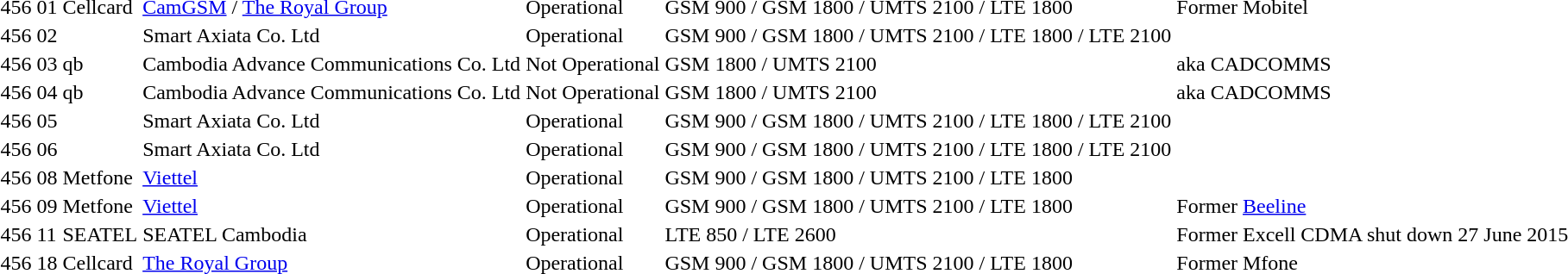<table>
<tr>
<td>456</td>
<td>01</td>
<td>Cellcard</td>
<td><a href='#'>CamGSM</a> / <a href='#'>The Royal Group</a></td>
<td>Operational</td>
<td>GSM 900 / GSM 1800 / UMTS 2100 / LTE 1800</td>
<td>Former Mobitel</td>
</tr>
<tr>
<td>456</td>
<td>02</td>
<td></td>
<td>Smart Axiata Co. Ltd</td>
<td>Operational</td>
<td>GSM 900 / GSM 1800 / UMTS 2100 / LTE 1800 / LTE 2100</td>
<td></td>
</tr>
<tr>
<td>456</td>
<td>03</td>
<td>qb</td>
<td>Cambodia Advance Communications Co. Ltd</td>
<td>Not Operational</td>
<td>GSM 1800 / UMTS 2100</td>
<td>aka CADCOMMS</td>
</tr>
<tr>
<td>456</td>
<td>04</td>
<td>qb</td>
<td>Cambodia Advance Communications Co. Ltd</td>
<td>Not Operational</td>
<td>GSM 1800 / UMTS 2100</td>
<td>aka CADCOMMS</td>
</tr>
<tr>
<td>456</td>
<td>05</td>
<td></td>
<td>Smart Axiata Co. Ltd</td>
<td>Operational</td>
<td>GSM 900 / GSM 1800 / UMTS 2100 / LTE 1800 / LTE 2100</td>
<td></td>
</tr>
<tr>
<td>456</td>
<td>06</td>
<td></td>
<td>Smart Axiata Co. Ltd</td>
<td>Operational</td>
<td>GSM 900 / GSM 1800 / UMTS 2100 / LTE 1800 / LTE 2100</td>
<td></td>
</tr>
<tr>
<td>456</td>
<td>08</td>
<td>Metfone</td>
<td><a href='#'>Viettel</a></td>
<td>Operational</td>
<td>GSM 900 / GSM 1800 / UMTS 2100 / LTE 1800</td>
<td></td>
</tr>
<tr>
<td>456</td>
<td>09</td>
<td>Metfone</td>
<td><a href='#'>Viettel</a></td>
<td>Operational</td>
<td>GSM 900 / GSM 1800 / UMTS 2100 / LTE 1800</td>
<td>Former <a href='#'>Beeline</a></td>
</tr>
<tr>
<td>456</td>
<td>11</td>
<td>SEATEL</td>
<td>SEATEL Cambodia</td>
<td>Operational</td>
<td>LTE 850 / LTE 2600</td>
<td>Former Excell CDMA shut down 27 June 2015</td>
</tr>
<tr>
<td>456</td>
<td>18</td>
<td>Cellcard</td>
<td><a href='#'>The Royal Group</a></td>
<td>Operational</td>
<td>GSM 900 / GSM 1800 / UMTS 2100 / LTE 1800</td>
<td>Former Mfone</td>
</tr>
</table>
